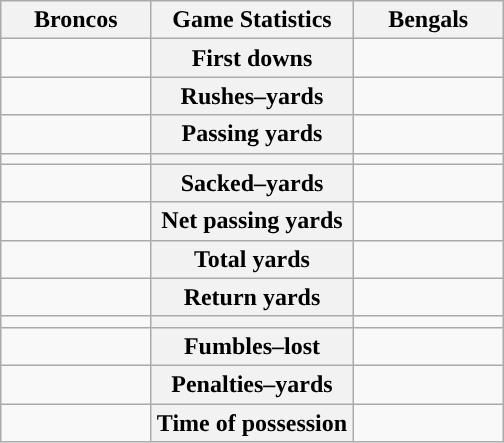<table class="wikitable" style="margin: 1em auto 1em auto">
<tr>
<th style="width:30%;">Broncos</th>
<th style="width:40%;">Game Statistics</th>
<th style="width:30%;">Bengals</th>
</tr>
<tr>
<td style="text-align:right;"></td>
<th>First downs</th>
<td></td>
</tr>
<tr>
<td style="text-align:right;"></td>
<th>Rushes–yards</th>
<td></td>
</tr>
<tr>
<td style="text-align:right;"></td>
<th>Passing yards</th>
<td></td>
</tr>
<tr>
<td style="text-align:right;"></td>
<th></th>
<td></td>
</tr>
<tr>
<td style="text-align:right;"></td>
<th>Sacked–yards</th>
<td></td>
</tr>
<tr>
<td style="text-align:right;"></td>
<th>Net passing yards</th>
<td></td>
</tr>
<tr>
<td style="text-align:right;"></td>
<th>Total yards</th>
<td></td>
</tr>
<tr>
<td style="text-align:right;"></td>
<th>Return yards</th>
<td></td>
</tr>
<tr>
<td style="text-align:right;"></td>
<th></th>
<td></td>
</tr>
<tr>
<td style="text-align:right;"></td>
<th>Fumbles–lost</th>
<td></td>
</tr>
<tr>
<td style="text-align:right;"></td>
<th>Penalties–yards</th>
<td></td>
</tr>
<tr>
<td style="text-align:right;"></td>
<th>Time of possession</th>
<td></td>
</tr>
</table>
